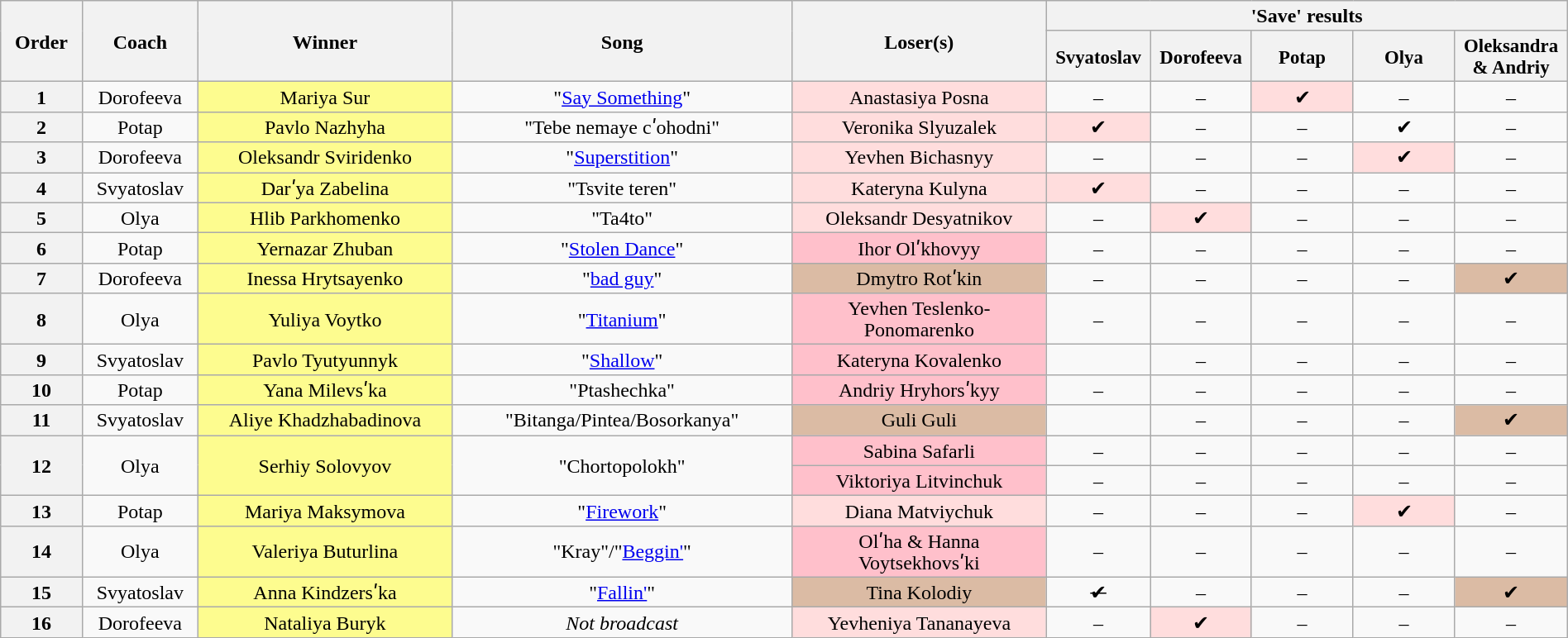<table class="wikitable" style="text-align:center; line-height:17px; width:100%">
<tr>
<th rowspan="2" width="02%">Order</th>
<th rowspan="2" width="02%">Coach</th>
<th rowspan="2" width="10%">Winner</th>
<th rowspan="2" width="10%">Song</th>
<th rowspan="2" width="10%">Loser(s)</th>
<th colspan="5" width="00%">'Save' results</th>
</tr>
<tr>
<th style="width:01%; font-size:95%">Svyatoslav</th>
<th style="width:01%; font-size:95%">Dorofeeva</th>
<th style="width:04%; font-size:95%">Potap</th>
<th style="width:04%; font-size:95%">Olya</th>
<th style="width:01%; font-size:95%">Oleksandra<br>& Andriy</th>
</tr>
<tr>
<th>1</th>
<td>Dorofeeva</td>
<td style="background:#fdfc8f">Mariya Sur</td>
<td>"<a href='#'>Say Something</a>"</td>
<td style="background:#ffdddd">Anastasiya Posna</td>
<td>–</td>
<td>–</td>
<td style="background:#ffdddd">✔</td>
<td>–</td>
<td>–</td>
</tr>
<tr>
<th>2</th>
<td>Potap</td>
<td style="background:#fdfc8f">Pavlo Nazhyha</td>
<td>"Tebe nemaye cʹohodni"</td>
<td style="background:#ffdddd">Veronika Slyuzalek</td>
<td style="background:#ffdddd">✔</td>
<td>–</td>
<td>–</td>
<td>✔</td>
<td>–</td>
</tr>
<tr>
<th>3</th>
<td>Dorofeeva</td>
<td style="background:#fdfc8f">Oleksandr Sviridenko</td>
<td>"<a href='#'>Superstition</a>"</td>
<td style="background:#ffdddd">Yevhen Bichasnyy</td>
<td>–</td>
<td>–</td>
<td>–</td>
<td style="background:#ffdddd">✔</td>
<td>–</td>
</tr>
<tr>
<th>4</th>
<td>Svyatoslav</td>
<td style="background:#fdfc8f">Darʹya Zabelina</td>
<td>"Tsvite teren"</td>
<td style="background:#ffdddd">Kateryna Kulyna</td>
<td style="background:#ffdddd">✔</td>
<td>–</td>
<td>–</td>
<td>–</td>
<td>–</td>
</tr>
<tr>
<th>5</th>
<td>Olya</td>
<td style="background:#fdfc8f">Hlib Parkhomenko</td>
<td>"Ta4to"</td>
<td style="background:#ffdddd">Oleksandr Desyatnikov</td>
<td>–</td>
<td style="background:#ffdddd">✔</td>
<td>–</td>
<td>–</td>
<td>–</td>
</tr>
<tr>
<th>6</th>
<td>Potap</td>
<td style="background:#fdfc8f">Yernazar Zhuban</td>
<td>"<a href='#'>Stolen Dance</a>"</td>
<td style="background: pink">Ihor Olʹkhovyy</td>
<td>–</td>
<td>–</td>
<td>–</td>
<td>–</td>
<td>–</td>
</tr>
<tr>
<th>7</th>
<td>Dorofeeva</td>
<td style="background:#fdfc8f">Inessa Hrytsayenko</td>
<td>"<a href='#'>bad guy</a>"</td>
<td style="background:#dbbba4">Dmytro Rotʹkin</td>
<td>–</td>
<td>–</td>
<td>–</td>
<td>–</td>
<td style="background:#dbbba4">✔</td>
</tr>
<tr>
<th>8</th>
<td>Olya</td>
<td style="background:#fdfc8f">Yuliya Voytko</td>
<td>"<a href='#'>Titanium</a>"</td>
<td style="background: pink">Yevhen Teslenko-Ponomarenko</td>
<td>–</td>
<td>–</td>
<td>–</td>
<td>–</td>
<td>–</td>
</tr>
<tr>
<th>9</th>
<td>Svyatoslav</td>
<td style="background:#fdfc8f">Pavlo Tyutyunnyk</td>
<td>"<a href='#'>Shallow</a>"</td>
<td style="background: pink">Kateryna Kovalenko</td>
<td></td>
<td>–</td>
<td>–</td>
<td>–</td>
<td>–</td>
</tr>
<tr>
<th>10</th>
<td>Potap</td>
<td style="background:#fdfc8f">Yana Milevsʹka</td>
<td>"Ptashechka"</td>
<td style="background: pink">Andriy Hryhorsʹkyy</td>
<td>–</td>
<td>–</td>
<td>–</td>
<td>–</td>
<td>–</td>
</tr>
<tr>
<th>11</th>
<td>Svyatoslav</td>
<td style="background:#fdfc8f">Aliye Khadzhabadinova</td>
<td>"Bitanga/Pintea/Bosorkanya"</td>
<td style="background:#dbbba4">Guli Guli</td>
<td></td>
<td>–</td>
<td>–</td>
<td>–</td>
<td style="background:#dbbba4">✔</td>
</tr>
<tr>
<th rowspan="2">12</th>
<td rowspan="2">Olya</td>
<td rowspan="2" style="background:#fdfc8f">Serhiy Solovyov</td>
<td rowspan="2">"Chortopolokh"</td>
<td style="background: pink">Sabina Safarli</td>
<td>–</td>
<td>–</td>
<td>–</td>
<td>–</td>
<td>–</td>
</tr>
<tr>
<td style="background: pink">Viktoriya Litvinchuk</td>
<td>–</td>
<td>–</td>
<td>–</td>
<td>–</td>
<td>–</td>
</tr>
<tr>
<th>13</th>
<td>Potap</td>
<td style="background:#fdfc8f">Mariya Maksymova</td>
<td>"<a href='#'>Firework</a>"</td>
<td style="background:#ffdddd">Diana Matviychuk</td>
<td>–</td>
<td>–</td>
<td>–</td>
<td style="background:#ffdddd">✔</td>
<td>–</td>
</tr>
<tr>
<th>14</th>
<td>Olya</td>
<td style="background:#fdfc8f">Valeriya Buturlina</td>
<td>"Kray"/"<a href='#'>Beggin'</a>"</td>
<td style="background: pink">Olʹha & Hanna Voytsekhovsʹki</td>
<td>–</td>
<td>–</td>
<td>–</td>
<td>–</td>
<td>–</td>
</tr>
<tr>
<th>15</th>
<td>Svyatoslav</td>
<td style="background:#fdfc8f">Anna Kindzersʹka</td>
<td>"<a href='#'>Fallin'</a>"</td>
<td style="background:#dbbba4">Tina Kolodiy</td>
<td><s>✔</s></td>
<td>–</td>
<td>–</td>
<td>–</td>
<td style="background:#dbbba4">✔</td>
</tr>
<tr>
<th>16</th>
<td>Dorofeeva</td>
<td style="background:#fdfc8f">Nataliya Buryk</td>
<td><em>Not broadcast</em></td>
<td style="background:#ffdddd">Yevheniya Tananayeva</td>
<td>–</td>
<td style="background:#ffdddd">✔</td>
<td>–</td>
<td>–</td>
<td>–</td>
</tr>
</table>
